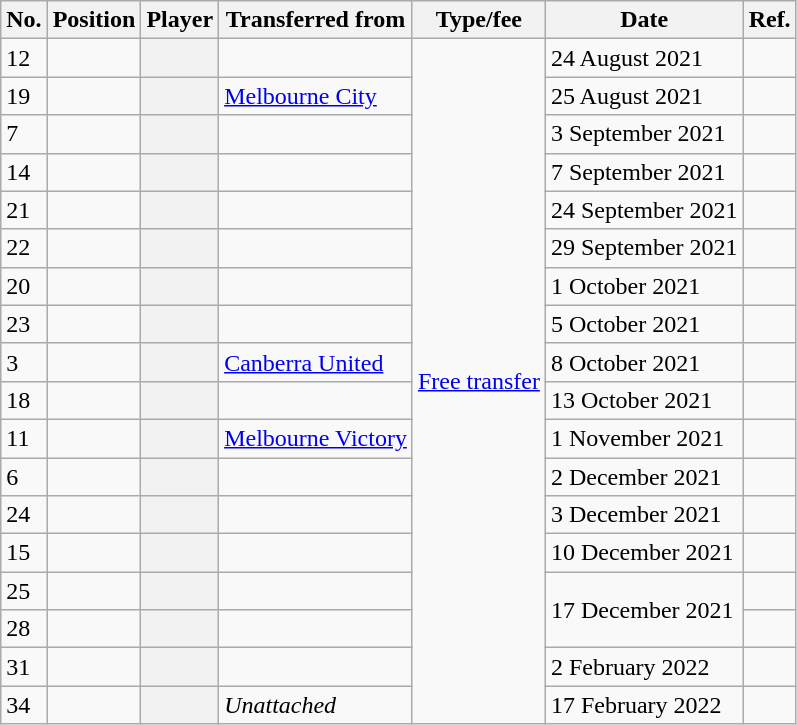<table class="wikitable plainrowheaders sortable" style="text-align:center; text-align:left">
<tr>
<th scope="col">No.</th>
<th scope="col">Position</th>
<th scope="col">Player</th>
<th scope="col">Transferred from</th>
<th scope="col">Type/fee</th>
<th scope="col">Date</th>
<th class="unsortable" scope="col">Ref.</th>
</tr>
<tr>
<td>12</td>
<td></td>
<th scope="row"></th>
<td></td>
<td rowspan="18"><a href='#'>Free transfer</a></td>
<td>24 August 2021</td>
<td></td>
</tr>
<tr>
<td>19</td>
<td></td>
<th scope="row"></th>
<td><a href='#'>Melbourne City</a></td>
<td>25 August 2021</td>
<td></td>
</tr>
<tr>
<td>7</td>
<td></td>
<th scope="row"></th>
<td></td>
<td>3 September 2021</td>
<td></td>
</tr>
<tr>
<td>14</td>
<td></td>
<th scope="row"></th>
<td></td>
<td>7 September 2021</td>
<td></td>
</tr>
<tr>
<td>21</td>
<td></td>
<th scope="row"></th>
<td></td>
<td>24 September 2021</td>
<td></td>
</tr>
<tr>
<td>22</td>
<td></td>
<th scope="row"></th>
<td></td>
<td>29 September 2021</td>
<td></td>
</tr>
<tr>
<td>20</td>
<td></td>
<th scope="row"></th>
<td></td>
<td>1 October 2021</td>
<td></td>
</tr>
<tr>
<td>23</td>
<td></td>
<th scope="row"></th>
<td></td>
<td>5 October 2021</td>
<td></td>
</tr>
<tr>
<td>3</td>
<td></td>
<th scope="row"></th>
<td><a href='#'>Canberra United</a></td>
<td>8 October 2021</td>
<td></td>
</tr>
<tr>
<td>18</td>
<td></td>
<th scope="row"></th>
<td></td>
<td>13 October 2021</td>
<td></td>
</tr>
<tr>
<td>11</td>
<td></td>
<th scope="row"></th>
<td><a href='#'>Melbourne Victory</a></td>
<td>1 November 2021</td>
<td></td>
</tr>
<tr>
<td>6</td>
<td></td>
<th scope="row"></th>
<td></td>
<td>2 December 2021</td>
<td></td>
</tr>
<tr>
<td>24</td>
<td></td>
<th scope="row"></th>
<td></td>
<td>3 December 2021</td>
<td></td>
</tr>
<tr>
<td>15</td>
<td></td>
<th scope="row"></th>
<td></td>
<td>10 December 2021</td>
<td></td>
</tr>
<tr>
<td>25</td>
<td></td>
<th scope="row"></th>
<td></td>
<td rowspan="2">17 December 2021</td>
<td></td>
</tr>
<tr>
<td>28</td>
<td></td>
<th scope="row"></th>
<td></td>
<td></td>
</tr>
<tr>
<td>31</td>
<td></td>
<th scope="row"></th>
<td></td>
<td>2 February 2022</td>
<td></td>
</tr>
<tr>
<td>34</td>
<td></td>
<th scope="row"></th>
<td><em>Unattached</em></td>
<td>17 February 2022</td>
<td></td>
</tr>
</table>
